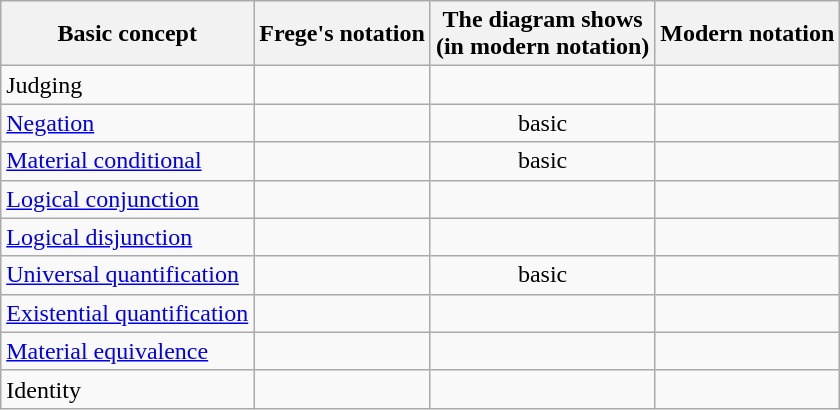<table class="wikitable" style="margin:0.5em;">
<tr>
<th scope="col">Basic concept</th>
<th scope="col">Frege's notation</th>
<th scope="col">The diagram shows<br>(in modern notation)</th>
<th scope="col">Modern notation</th>
</tr>
<tr>
<td>Judging</td>
<td style="text-align:center;"></td>
<td style="text-align:center;"></td>
<td style="text-align:center;"><br></td>
</tr>
<tr>
<td><a href='#'>Negation</a></td>
<td style="text-align:center;"></td>
<td style="text-align:center;">basic</td>
<td style="text-align:center;"></td>
</tr>
<tr>
<td><a href='#'>Material conditional</a></td>
<td style="text-align:center;"></td>
<td style="text-align:center;">basic</td>
<td style="text-align:center;"></td>
</tr>
<tr>
<td><a href='#'>Logical conjunction</a></td>
<td style="text-align:center;"></td>
<td style="text-align:center;"></td>
<td style="text-align:center;"></td>
</tr>
<tr>
<td><a href='#'>Logical disjunction</a></td>
<td style="text-align:center;"></td>
<td style="text-align:center;"></td>
<td style="text-align:center;"></td>
</tr>
<tr>
<td><a href='#'>Universal quantification</a></td>
<td style="text-align:center;"></td>
<td style="text-align:center;">basic</td>
<td style="text-align:center;"></td>
</tr>
<tr>
<td><a href='#'>Existential quantification</a></td>
<td style="text-align:center;"></td>
<td style="text-align:center;"></td>
<td style="text-align:center;"></td>
</tr>
<tr>
<td><a href='#'>Material equivalence</a></td>
<td style="text-align:center;"></td>
<td style="text-align:center;"></td>
<td style="text-align:center;"></td>
</tr>
<tr>
<td>Identity</td>
<td style="text-align:center;"></td>
<td style="text-align:center;"></td>
<td style="text-align:center;"></td>
</tr>
</table>
